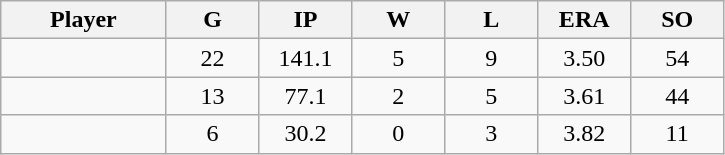<table class="wikitable sortable">
<tr>
<th bgcolor="#DDDDFF" width="16%">Player</th>
<th bgcolor="#DDDDFF" width="9%">G</th>
<th bgcolor="#DDDDFF" width="9%">IP</th>
<th bgcolor="#DDDDFF" width="9%">W</th>
<th bgcolor="#DDDDFF" width="9%">L</th>
<th bgcolor="#DDDDFF" width="9%">ERA</th>
<th bgcolor="#DDDDFF" width="9%">SO</th>
</tr>
<tr align="center">
<td></td>
<td>22</td>
<td>141.1</td>
<td>5</td>
<td>9</td>
<td>3.50</td>
<td>54</td>
</tr>
<tr align="center">
<td></td>
<td>13</td>
<td>77.1</td>
<td>2</td>
<td>5</td>
<td>3.61</td>
<td>44</td>
</tr>
<tr align="center">
<td></td>
<td>6</td>
<td>30.2</td>
<td>0</td>
<td>3</td>
<td>3.82</td>
<td>11</td>
</tr>
</table>
